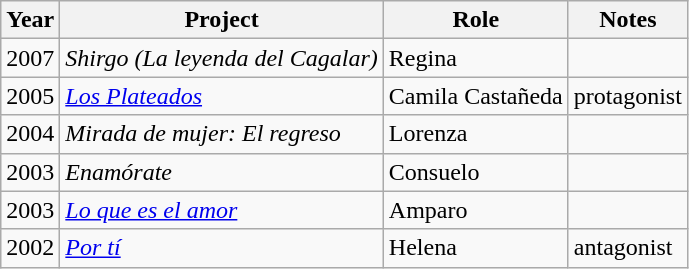<table class="wikitable sortable">
<tr>
<th>Year</th>
<th>Project</th>
<th>Role</th>
<th>Notes</th>
</tr>
<tr>
<td>2007</td>
<td><em>Shirgo (La leyenda del Cagalar)</em></td>
<td>Regina</td>
<td></td>
</tr>
<tr>
<td>2005</td>
<td><em><a href='#'>Los Plateados</a> </em></td>
<td>Camila Castañeda</td>
<td>protagonist</td>
</tr>
<tr>
<td>2004</td>
<td><em>Mirada de mujer: El regreso</em></td>
<td>Lorenza</td>
<td></td>
</tr>
<tr>
<td>2003</td>
<td><em>Enamórate</em></td>
<td>Consuelo</td>
<td></td>
</tr>
<tr>
<td>2003</td>
<td><em><a href='#'>Lo que es el amor</a></em></td>
<td>Amparo</td>
<td></td>
</tr>
<tr>
<td>2002</td>
<td><em><a href='#'>Por tí</a></em></td>
<td>Helena</td>
<td>antagonist</td>
</tr>
</table>
